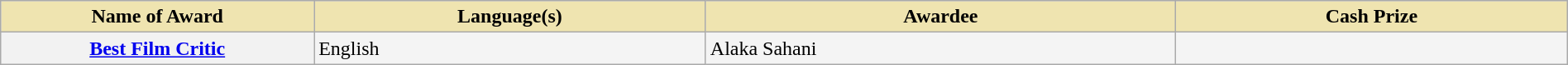<table class="wikitable plainrowheaders" style="width:100%;background-color:#F4F4F4;">
<tr style="background-color:#F4F4F4">
<th scope="col" style="background-color:#EFE4B0;width:20%;">Name of Award</th>
<th scope="col" style="background-color:#EFE4B0;width:25%;">Language(s)</th>
<th scope="col" style="background-color:#EFE4B0;width:30%;">Awardee</th>
<th scope="col" style="background-color:#EFE4B0;width:25%;">Cash Prize</th>
</tr>
<tr>
<th scope="row"><a href='#'>Best Film Critic</a></th>
<td>English</td>
<td>Alaka Sahani</td>
<td></td>
</tr>
</table>
